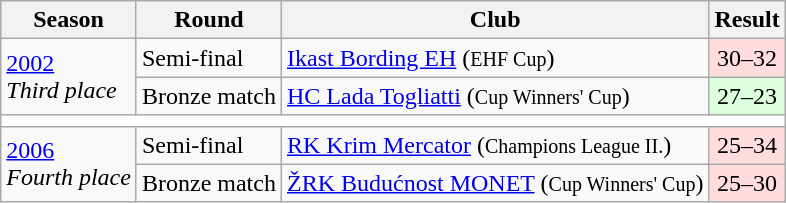<table class="wikitable" style="text-align: left;">
<tr>
<th>Season</th>
<th>Round</th>
<th>Club</th>
<th>Result</th>
</tr>
<tr>
<td rowspan="2"><a href='#'>2002</a><br> <em>Third place</em></td>
<td>Semi-final</td>
<td> <a href='#'>Ikast Bording EH</a> (<small>EHF Cup</small>)</td>
<td style="text-align:center; background:#fdd;">30–32</td>
</tr>
<tr>
<td>Bronze match</td>
<td> <a href='#'>HC Lada Togliatti</a> (<small>Cup Winners' Cup</small>)</td>
<td style="text-align:center; background:#dfd;">27–23</td>
</tr>
<tr>
<td colspan=7 style="text-align: center;" bgcolor=white></td>
</tr>
<tr>
<td rowspan="2"><a href='#'>2006</a><br><em>Fourth place</em></td>
<td>Semi-final</td>
<td> <a href='#'>RK Krim Mercator</a> (<small>Champions League II.</small>)</td>
<td style="text-align:center; background:#fdd;">25–34</td>
</tr>
<tr>
<td>Bronze match</td>
<td> <a href='#'>ŽRK Budućnost MONET</a> (<small>Cup Winners' Cup</small>)</td>
<td style="text-align:center; background:#fdd;">25–30</td>
</tr>
</table>
